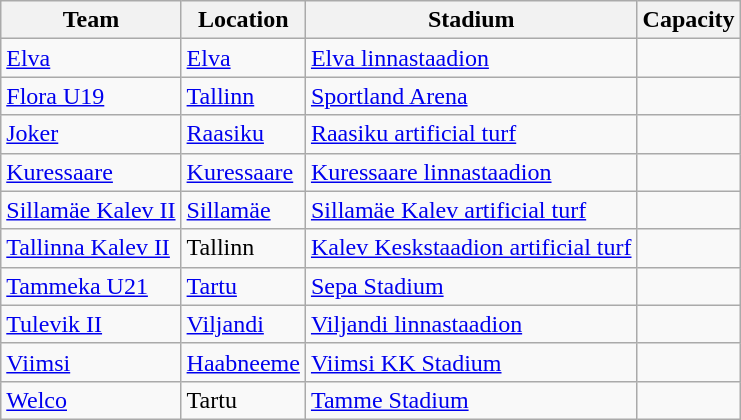<table class="wikitable sortable">
<tr>
<th>Team</th>
<th>Location</th>
<th>Stadium</th>
<th>Capacity</th>
</tr>
<tr>
<td><a href='#'>Elva</a></td>
<td><a href='#'>Elva</a></td>
<td><a href='#'>Elva linnastaadion</a></td>
<td align="center"></td>
</tr>
<tr>
<td><a href='#'>Flora U19</a></td>
<td><a href='#'>Tallinn</a></td>
<td><a href='#'>Sportland Arena</a></td>
<td align="center"></td>
</tr>
<tr>
<td><a href='#'>Joker</a></td>
<td><a href='#'>Raasiku</a></td>
<td><a href='#'>Raasiku artificial turf</a></td>
<td align="center"></td>
</tr>
<tr>
<td><a href='#'>Kuressaare</a></td>
<td><a href='#'>Kuressaare</a></td>
<td><a href='#'>Kuressaare linnastaadion</a></td>
<td align="center"></td>
</tr>
<tr>
<td><a href='#'>Sillamäe Kalev II</a></td>
<td><a href='#'>Sillamäe</a></td>
<td><a href='#'>Sillamäe Kalev artificial turf</a></td>
<td align="center"></td>
</tr>
<tr>
<td><a href='#'>Tallinna Kalev II</a></td>
<td>Tallinn</td>
<td><a href='#'>Kalev Keskstaadion artificial turf</a></td>
<td align="center"></td>
</tr>
<tr>
<td><a href='#'>Tammeka U21</a></td>
<td><a href='#'>Tartu</a></td>
<td><a href='#'>Sepa Stadium</a></td>
<td align="center"></td>
</tr>
<tr>
<td><a href='#'>Tulevik II</a></td>
<td><a href='#'>Viljandi</a></td>
<td><a href='#'>Viljandi linnastaadion</a></td>
<td align="center"></td>
</tr>
<tr>
<td><a href='#'>Viimsi</a></td>
<td><a href='#'>Haabneeme</a></td>
<td><a href='#'>Viimsi KK Stadium</a></td>
<td align="center"></td>
</tr>
<tr>
<td><a href='#'>Welco</a></td>
<td>Tartu</td>
<td><a href='#'>Tamme Stadium</a></td>
<td align="center"></td>
</tr>
</table>
